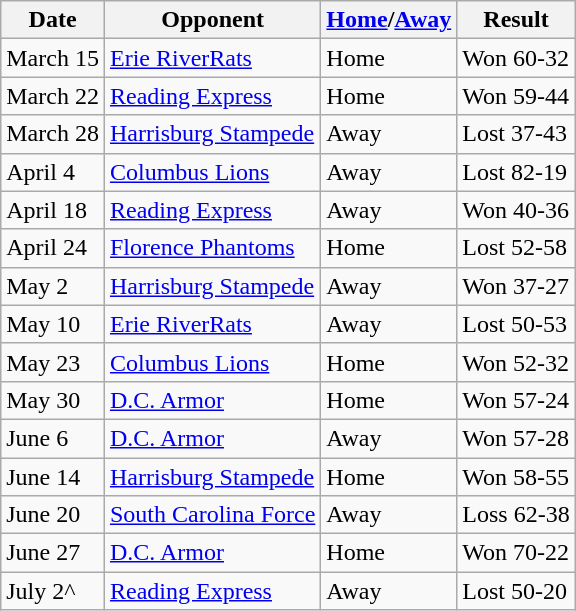<table class="wikitable">
<tr>
<th>Date</th>
<th>Opponent</th>
<th><a href='#'>Home</a>/<a href='#'>Away</a></th>
<th>Result </th>
</tr>
<tr>
<td>March 15</td>
<td><a href='#'>Erie RiverRats</a></td>
<td>Home</td>
<td>Won 60-32</td>
</tr>
<tr>
<td>March 22</td>
<td><a href='#'>Reading Express</a></td>
<td>Home</td>
<td>Won 59-44</td>
</tr>
<tr>
<td>March 28</td>
<td><a href='#'>Harrisburg Stampede</a></td>
<td>Away</td>
<td>Lost 37-43</td>
</tr>
<tr>
<td>April 4</td>
<td><a href='#'>Columbus Lions</a></td>
<td>Away</td>
<td>Lost 82-19</td>
</tr>
<tr>
<td>April 18</td>
<td><a href='#'>Reading Express</a></td>
<td>Away</td>
<td>Won 40-36</td>
</tr>
<tr>
<td>April 24</td>
<td><a href='#'>Florence Phantoms</a></td>
<td>Home</td>
<td>Lost 52-58</td>
</tr>
<tr>
<td>May 2</td>
<td><a href='#'>Harrisburg Stampede</a></td>
<td>Away</td>
<td>Won 37-27</td>
</tr>
<tr>
<td>May 10</td>
<td><a href='#'>Erie RiverRats</a></td>
<td>Away</td>
<td>Lost 50-53</td>
</tr>
<tr>
<td>May 23</td>
<td><a href='#'>Columbus Lions</a></td>
<td>Home</td>
<td>Won 52-32</td>
</tr>
<tr>
<td>May 30</td>
<td><a href='#'>D.C. Armor</a></td>
<td>Home</td>
<td>Won 57-24</td>
</tr>
<tr>
<td>June 6</td>
<td><a href='#'>D.C. Armor</a></td>
<td>Away</td>
<td>Won 57-28</td>
</tr>
<tr>
<td>June 14</td>
<td><a href='#'>Harrisburg Stampede</a></td>
<td>Home</td>
<td>Won 58-55</td>
</tr>
<tr>
<td>June 20</td>
<td><a href='#'>South Carolina Force</a></td>
<td>Away</td>
<td>Loss 62-38</td>
</tr>
<tr>
<td>June 27</td>
<td><a href='#'>D.C. Armor</a></td>
<td>Home</td>
<td>Won 70-22</td>
</tr>
<tr>
<td>July 2^</td>
<td><a href='#'>Reading Express</a></td>
<td>Away</td>
<td>Lost 50-20</td>
</tr>
</table>
